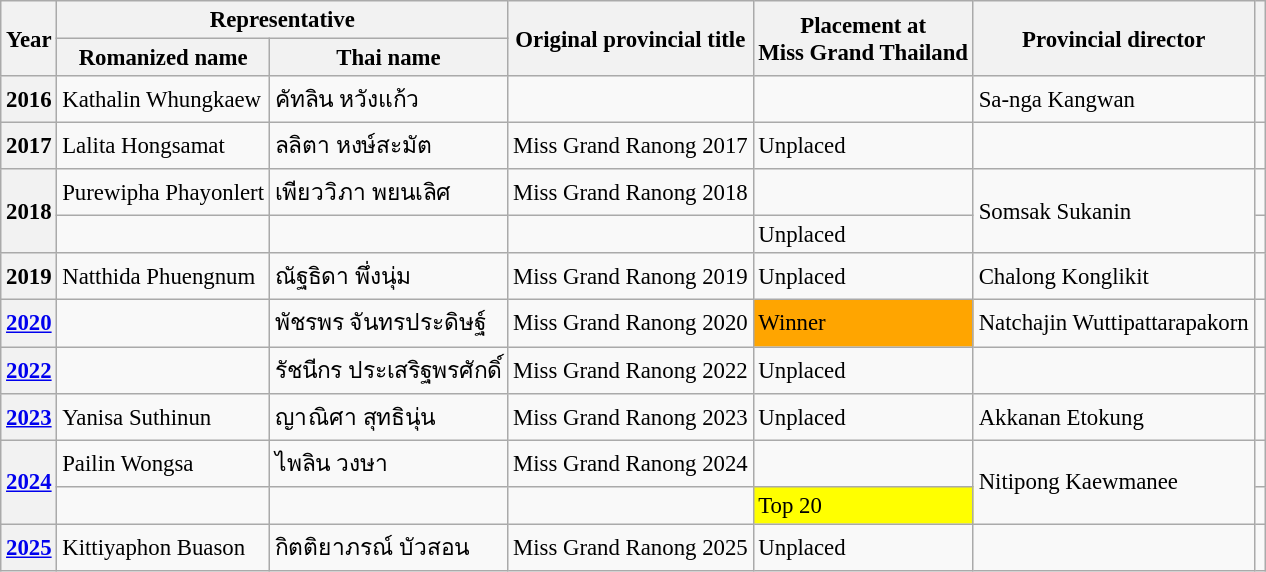<table class="wikitable defaultcenter col2left col3left col6left" style="font-size:95%;">
<tr>
<th rowspan=2>Year</th>
<th colspan=2>Representative</th>
<th rowspan=2>Original provincial title</th>
<th rowspan=2>Placement at<br>Miss Grand Thailand</th>
<th rowspan=2>Provincial director</th>
<th rowspan=2></th>
</tr>
<tr>
<th>Romanized name</th>
<th>Thai name</th>
</tr>
<tr>
<th>2016</th>
<td>Kathalin Whungkaew</td>
<td>คัทลิน หวังแก้ว</td>
<td></td>
<td></td>
<td>Sa-nga Kangwan</td>
<td></td>
</tr>
<tr>
<th>2017</th>
<td>Lalita Hongsamat</td>
<td>ลลิตา หงษ์สะมัต</td>
<td>Miss Grand Ranong 2017</td>
<td>Unplaced</td>
<td></td>
<td></td>
</tr>
<tr>
<th rowspan=2>2018</th>
<td>Purewipha Phayonlert</td>
<td>เพียววิภา พยนเลิศ</td>
<td>Miss Grand Ranong 2018</td>
<td></td>
<td rowspan=2>Somsak Sukanin</td>
<td></td>
</tr>
<tr>
<td></td>
<td></td>
<td></td>
<td>Unplaced</td>
<td></td>
</tr>
<tr>
<th>2019</th>
<td>Natthida Phuengnum</td>
<td>ณัฐธิดา พึ่งนุ่ม</td>
<td>Miss Grand Ranong 2019</td>
<td>Unplaced</td>
<td>Chalong Konglikit</td>
<td></td>
</tr>
<tr>
<th><a href='#'>2020</a></th>
<td></td>
<td>พัชรพร จันทรประดิษฐ์</td>
<td>Miss Grand Ranong 2020</td>
<td bgcolor=Orange>Winner</td>
<td>Natchajin Wuttipattarapakorn</td>
<td></td>
</tr>
<tr>
<th><a href='#'>2022</a></th>
<td></td>
<td>รัชนีกร ประเสริฐพรศักดิ์</td>
<td>Miss Grand Ranong 2022</td>
<td>Unplaced</td>
<td></td>
<td></td>
</tr>
<tr>
<th><a href='#'>2023</a></th>
<td>Yanisa Suthinun</td>
<td>ญาณิศา สุทธินุ่น</td>
<td>Miss Grand Ranong 2023</td>
<td>Unplaced</td>
<td>Akkanan Etokung</td>
<td></td>
</tr>
<tr>
<th rowspan=2><a href='#'>2024</a></th>
<td>Pailin Wongsa</td>
<td>ไพลิน วงษา</td>
<td>Miss Grand Ranong 2024</td>
<td></td>
<td rowspan=2>Nitipong Kaewmanee</td>
<td></td>
</tr>
<tr>
<td></td>
<td></td>
<td></td>
<td bgcolor=yellow>Top 20</td>
<td></td>
</tr>
<tr>
<th><a href='#'>2025</a></th>
<td>Kittiyaphon Buason</td>
<td>กิตติยาภรณ์ บัวสอน</td>
<td>Miss Grand Ranong 2025</td>
<td>Unplaced</td>
<td></td>
<td></td>
</tr>
</table>
